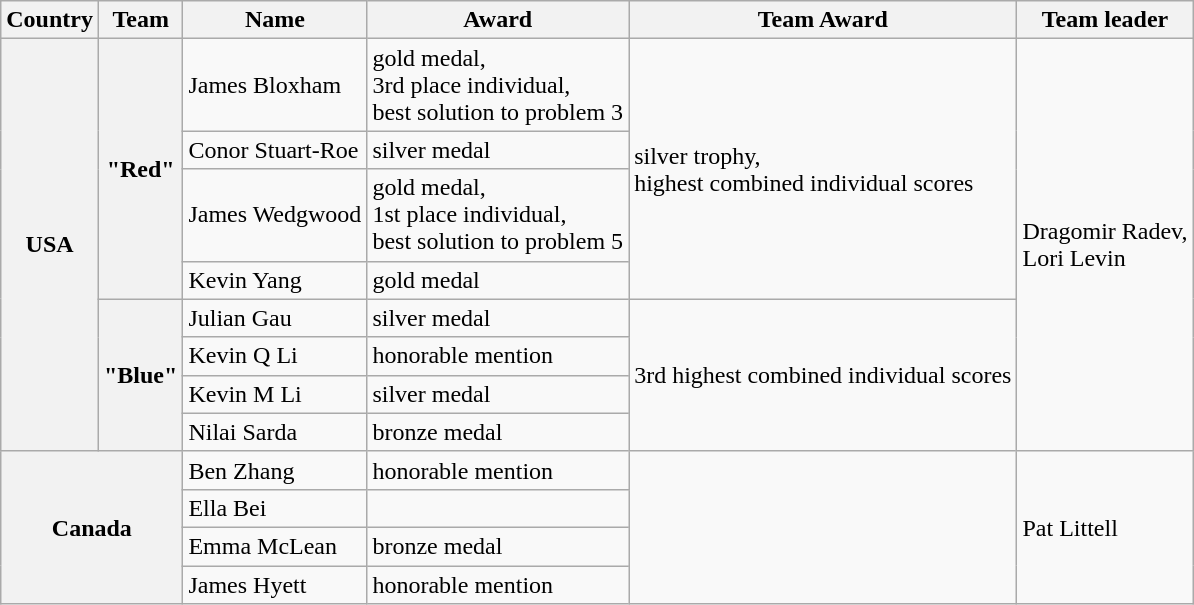<table class="wikitable">
<tr>
<th>Country</th>
<th>Team</th>
<th>Name</th>
<th>Award</th>
<th>Team Award</th>
<th>Team leader</th>
</tr>
<tr>
<th rowspan=8 valign="middle">USA</th>
<th rowspan=4 valign="middle">"Red"</th>
<td>James Bloxham</td>
<td>gold medal,<br>3rd place individual,<br>best solution to problem 3</td>
<td rowspan="4">silver trophy,<br>highest combined individual scores</td>
<td rowspan="8">Dragomir Radev,<br>Lori Levin</td>
</tr>
<tr>
<td>Conor Stuart-Roe</td>
<td>silver medal</td>
</tr>
<tr>
<td>James Wedgwood</td>
<td>gold medal,<br>1st place individual,<br>best solution to problem 5</td>
</tr>
<tr>
<td>Kevin Yang</td>
<td>gold medal</td>
</tr>
<tr>
<th rowspan=4 valign="middle">"Blue"</th>
<td>Julian Gau</td>
<td>silver medal</td>
<td rowspan=4 valign="middle">3rd highest combined individual scores</td>
</tr>
<tr>
<td>Kevin Q Li</td>
<td>honorable mention</td>
</tr>
<tr>
<td>Kevin M Li</td>
<td>silver medal</td>
</tr>
<tr>
<td>Nilai Sarda</td>
<td>bronze medal</td>
</tr>
<tr>
<th rowspan="4" colspan="2" valign="middle">Canada</th>
<td>Ben Zhang</td>
<td>honorable mention</td>
<td rowspan=4 valign="middle"></td>
<td rowspan=4 valign="middle">Pat Littell</td>
</tr>
<tr>
<td>Ella Bei</td>
<td></td>
</tr>
<tr>
<td>Emma McLean</td>
<td>bronze medal</td>
</tr>
<tr>
<td>James Hyett</td>
<td>honorable mention</td>
</tr>
</table>
